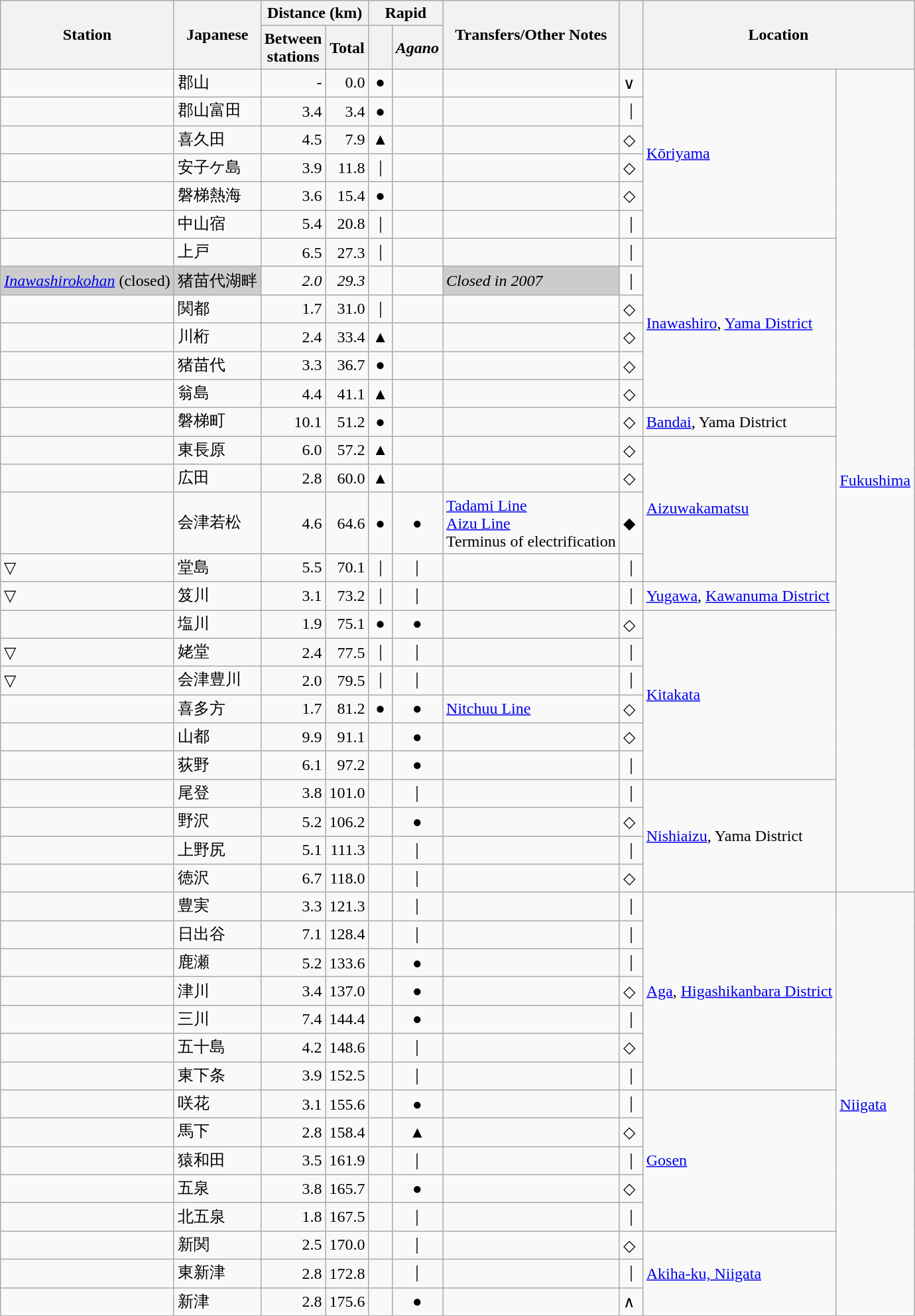<table class="wikitable">
<tr>
<th rowspan="2">Station</th>
<th rowspan="2">Japanese</th>
<th colspan="2">Distance (km)</th>
<th colspan="2">Rapid</th>
<th rowspan="2">Transfers/Other Notes</th>
<th rowspan="2"> </th>
<th colspan="2" rowspan="2">Location</th>
</tr>
<tr>
<th>Between<br>stations</th>
<th>Total</th>
<th></th>
<th><em>Agano</em></th>
</tr>
<tr>
<td></td>
<td>郡山</td>
<td style="text-align:right;">-</td>
<td style="text-align:right;">0.0</td>
<td style="text-align:center;">●</td>
<td> </td>
<td></td>
<td>∨</td>
<td rowspan="6"><a href='#'>Kōriyama</a></td>
<td rowspan="28"><a href='#'>Fukushima</a></td>
</tr>
<tr>
<td></td>
<td>郡山富田</td>
<td style="text-align:right;">3.4</td>
<td style="text-align:right;">3.4</td>
<td style="text-align:center;">●</td>
<td> </td>
<td> </td>
<td>｜</td>
</tr>
<tr>
<td></td>
<td>喜久田</td>
<td style="text-align:right;">4.5</td>
<td style="text-align:right;">7.9</td>
<td style="text-align:center;">▲</td>
<td> </td>
<td> </td>
<td>◇</td>
</tr>
<tr>
<td></td>
<td>安子ケ島</td>
<td style="text-align:right;">3.9</td>
<td style="text-align:right;">11.8</td>
<td style="text-align:center;">｜</td>
<td> </td>
<td> </td>
<td>◇</td>
</tr>
<tr>
<td></td>
<td>磐梯熱海</td>
<td style="text-align:right;">3.6</td>
<td style="text-align:right;">15.4</td>
<td style="text-align:center;">●</td>
<td> </td>
<td> </td>
<td>◇</td>
</tr>
<tr>
<td></td>
<td>中山宿</td>
<td style="text-align:right;">5.4</td>
<td style="text-align:right;">20.8</td>
<td style="text-align:center;">｜</td>
<td> </td>
<td> </td>
<td>｜</td>
</tr>
<tr>
<td></td>
<td>上戸</td>
<td style="text-align:right;">6.5</td>
<td style="text-align:right;">27.3</td>
<td style="text-align:center;">｜</td>
<td> </td>
<td> </td>
<td>｜</td>
<td rowspan="6"><a href='#'>Inawashiro</a>, <a href='#'>Yama District</a></td>
</tr>
<tr>
<td style="background-color:#CCC;"><em><a href='#'>Inawashirokohan</a></em> (closed)</td>
<td style="background-color:#CCC;">猪苗代湖畔</td>
<td style="text-align:right;"><em>2.0</em></td>
<td style="text-align:right;"><em>29.3</em></td>
<td style="text-align:center;"> </td>
<td style="text-align:center;"> </td>
<td style="background-color:#CCC;"><em>Closed in 2007</em></td>
<td style="text-align:center;">｜</td>
</tr>
<tr>
<td></td>
<td>関都</td>
<td style="text-align:right;">1.7</td>
<td style="text-align:right;">31.0</td>
<td style="text-align:center;">｜</td>
<td> </td>
<td> </td>
<td>◇</td>
</tr>
<tr>
<td></td>
<td>川桁</td>
<td style="text-align:right;">2.4</td>
<td style="text-align:right;">33.4</td>
<td style="text-align:center;">▲</td>
<td> </td>
<td> </td>
<td>◇</td>
</tr>
<tr>
<td></td>
<td>猪苗代</td>
<td style="text-align:right;">3.3</td>
<td style="text-align:right;">36.7</td>
<td style="text-align:center;">●</td>
<td> </td>
<td> </td>
<td>◇</td>
</tr>
<tr>
<td></td>
<td>翁島</td>
<td style="text-align:right;">4.4</td>
<td style="text-align:right;">41.1</td>
<td style="text-align:center;">▲</td>
<td> </td>
<td> </td>
<td>◇</td>
</tr>
<tr>
<td></td>
<td>磐梯町</td>
<td style="text-align:right;">10.1</td>
<td style="text-align:right;">51.2</td>
<td style="text-align:center;">●</td>
<td> </td>
<td> </td>
<td>◇</td>
<td><a href='#'>Bandai</a>, Yama District</td>
</tr>
<tr>
<td></td>
<td>東長原</td>
<td style="text-align:right;">6.0</td>
<td style="text-align:right;">57.2</td>
<td style="text-align:center;">▲</td>
<td> </td>
<td> </td>
<td>◇</td>
<td rowspan="4"><a href='#'>Aizuwakamatsu</a></td>
</tr>
<tr>
<td></td>
<td>広田</td>
<td style="text-align:right;">2.8</td>
<td style="text-align:right;">60.0</td>
<td style="text-align:center;">▲</td>
<td> </td>
<td> </td>
<td>◇</td>
</tr>
<tr>
<td></td>
<td>会津若松</td>
<td style="text-align:right;">4.6</td>
<td style="text-align:right;">64.6</td>
<td style="text-align:center;">●</td>
<td style="text-align:center;">●</td>
<td><a href='#'>Tadami Line</a><br><a href='#'>Aizu Line</a><br>Terminus of electrification</td>
<td>◆</td>
</tr>
<tr>
<td>▽</td>
<td>堂島</td>
<td style="text-align:right;">5.5</td>
<td style="text-align:right;">70.1</td>
<td style="text-align:center;">｜</td>
<td style="text-align:center;">｜</td>
<td> </td>
<td>｜</td>
</tr>
<tr>
<td>▽</td>
<td>笈川</td>
<td style="text-align:right;">3.1</td>
<td style="text-align:right;">73.2</td>
<td style="text-align:center;">｜</td>
<td style="text-align:center;">｜</td>
<td> </td>
<td>｜</td>
<td><a href='#'>Yugawa</a>, <a href='#'>Kawanuma District</a></td>
</tr>
<tr>
<td></td>
<td>塩川</td>
<td style="text-align:right;">1.9</td>
<td style="text-align:right;">75.1</td>
<td style="text-align:center;">●</td>
<td style="text-align:center;">●</td>
<td> </td>
<td>◇</td>
<td rowspan="6"><a href='#'>Kitakata</a></td>
</tr>
<tr>
<td>▽</td>
<td>姥堂</td>
<td style="text-align:right;">2.4</td>
<td style="text-align:right;">77.5</td>
<td style="text-align:center;">｜</td>
<td style="text-align:center;">｜</td>
<td> </td>
<td>｜</td>
</tr>
<tr>
<td>▽</td>
<td>会津豊川</td>
<td style="text-align:right;">2.0</td>
<td style="text-align:right;">79.5</td>
<td style="text-align:center;">｜</td>
<td style="text-align:center;">｜</td>
<td> </td>
<td>｜</td>
</tr>
<tr>
<td></td>
<td>喜多方</td>
<td style="text-align:right;">1.7</td>
<td style="text-align:right;">81.2</td>
<td style="text-align:center;">●</td>
<td style="text-align:center;">●</td>
<td><a href='#'>Nitchuu Line</a></td>
<td>◇</td>
</tr>
<tr>
<td></td>
<td>山都</td>
<td style="text-align:right;">9.9</td>
<td style="text-align:right;">91.1</td>
<td> </td>
<td style="text-align:center;">●</td>
<td> </td>
<td>◇</td>
</tr>
<tr>
<td></td>
<td>荻野</td>
<td style="text-align:right;">6.1</td>
<td style="text-align:right;">97.2</td>
<td> </td>
<td style="text-align:center;">●</td>
<td> </td>
<td>｜</td>
</tr>
<tr>
<td></td>
<td>尾登</td>
<td style="text-align:right;">3.8</td>
<td style="text-align:right;">101.0</td>
<td> </td>
<td style="text-align:center;">｜</td>
<td> </td>
<td>｜</td>
<td rowspan="4"><a href='#'>Nishiaizu</a>, Yama District</td>
</tr>
<tr>
<td></td>
<td>野沢</td>
<td style="text-align:right;">5.2</td>
<td style="text-align:right;">106.2</td>
<td> </td>
<td style="text-align:center;">●</td>
<td> </td>
<td>◇</td>
</tr>
<tr>
<td></td>
<td>上野尻</td>
<td style="text-align:right;">5.1</td>
<td style="text-align:right;">111.3</td>
<td> </td>
<td style="text-align:center;">｜</td>
<td> </td>
<td>｜</td>
</tr>
<tr>
<td></td>
<td>徳沢</td>
<td style="text-align:right;">6.7</td>
<td style="text-align:right;">118.0</td>
<td> </td>
<td style="text-align:center;">｜</td>
<td> </td>
<td>◇</td>
</tr>
<tr>
<td></td>
<td>豊実</td>
<td style="text-align:right;">3.3</td>
<td style="text-align:right;">121.3</td>
<td> </td>
<td style="text-align:center;">｜</td>
<td> </td>
<td>｜</td>
<td rowspan="7"><a href='#'>Aga</a>, <a href='#'>Higashikanbara District</a></td>
<td rowspan="15"><a href='#'>Niigata</a></td>
</tr>
<tr>
<td></td>
<td>日出谷</td>
<td style="text-align:right;">7.1</td>
<td style="text-align:right;">128.4</td>
<td> </td>
<td style="text-align:center;">｜</td>
<td> </td>
<td>｜</td>
</tr>
<tr>
<td></td>
<td>鹿瀬</td>
<td style="text-align:right;">5.2</td>
<td style="text-align:right;">133.6</td>
<td> </td>
<td style="text-align:center;">●</td>
<td> </td>
<td>｜</td>
</tr>
<tr>
<td></td>
<td>津川</td>
<td style="text-align:right;">3.4</td>
<td style="text-align:right;">137.0</td>
<td> </td>
<td style="text-align:center;">●</td>
<td> </td>
<td>◇</td>
</tr>
<tr>
<td></td>
<td>三川</td>
<td style="text-align:right;">7.4</td>
<td style="text-align:right;">144.4</td>
<td> </td>
<td style="text-align:center;">●</td>
<td> </td>
<td>｜</td>
</tr>
<tr>
<td></td>
<td>五十島</td>
<td style="text-align:right;">4.2</td>
<td style="text-align:right;">148.6</td>
<td> </td>
<td style="text-align:center;">｜</td>
<td> </td>
<td>◇</td>
</tr>
<tr>
<td></td>
<td>東下条</td>
<td style="text-align:right;">3.9</td>
<td style="text-align:right;">152.5</td>
<td> </td>
<td style="text-align:center;">｜</td>
<td> </td>
<td>｜</td>
</tr>
<tr>
<td></td>
<td>咲花</td>
<td style="text-align:right;">3.1</td>
<td style="text-align:right;">155.6</td>
<td> </td>
<td style="text-align:center;">●</td>
<td> </td>
<td>｜</td>
<td rowspan="5"><a href='#'>Gosen</a></td>
</tr>
<tr>
<td></td>
<td>馬下</td>
<td style="text-align:right;">2.8</td>
<td style="text-align:right;">158.4</td>
<td> </td>
<td style="text-align:center;">▲</td>
<td> </td>
<td>◇</td>
</tr>
<tr>
<td></td>
<td>猿和田</td>
<td style="text-align:right;">3.5</td>
<td style="text-align:right;">161.9</td>
<td> </td>
<td style="text-align:center;">｜</td>
<td> </td>
<td>｜</td>
</tr>
<tr>
<td></td>
<td>五泉</td>
<td style="text-align:right;">3.8</td>
<td style="text-align:right;">165.7</td>
<td> </td>
<td style="text-align:center;">●</td>
<td> </td>
<td>◇</td>
</tr>
<tr>
<td></td>
<td>北五泉</td>
<td style="text-align:right;">1.8</td>
<td style="text-align:right;">167.5</td>
<td> </td>
<td style="text-align:center;">｜</td>
<td> </td>
<td>｜</td>
</tr>
<tr>
<td></td>
<td>新関</td>
<td style="text-align:right;">2.5</td>
<td style="text-align:right;">170.0</td>
<td> </td>
<td style="text-align:center;">｜</td>
<td> </td>
<td>◇</td>
<td rowspan="3"><a href='#'>Akiha-ku, Niigata</a></td>
</tr>
<tr>
<td></td>
<td>東新津</td>
<td style="text-align:right;">2.8</td>
<td style="text-align:right;">172.8</td>
<td> </td>
<td style="text-align:center;">｜</td>
<td> </td>
<td>｜</td>
</tr>
<tr>
<td></td>
<td>新津</td>
<td style="text-align:right;">2.8</td>
<td style="text-align:right;">175.6</td>
<td> </td>
<td style="text-align:center;">●</td>
<td></td>
<td>∧</td>
</tr>
</table>
